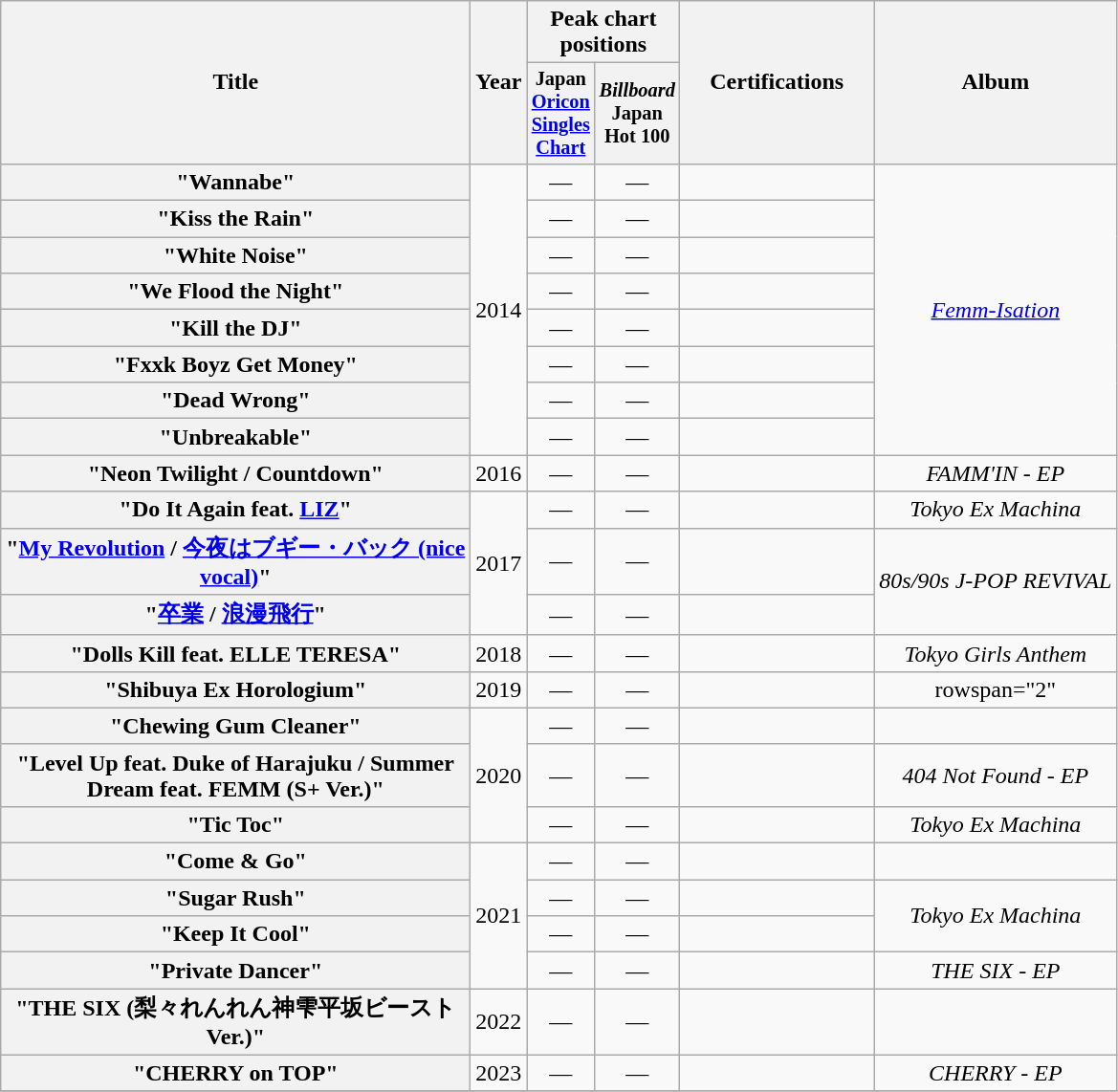<table class="wikitable plainrowheaders" style="text-align:center;">
<tr>
<th scope="col" rowspan="2" style="width:20em;">Title</th>
<th scope="col" rowspan="2">Year</th>
<th scope="col" colspan="2">Peak chart positions</th>
<th scope="col" rowspan="2" style="width:8em;">Certifications</th>
<th scope="col" rowspan="2">Album</th>
</tr>
<tr>
<th style="width:3em;font-size:85%">Japan <a href='#'>Oricon Singles Chart</a></th>
<th style="width:3em;font-size:85%"><em>Billboard</em> Japan Hot 100<br></th>
</tr>
<tr>
<th scope="row">"Wannabe"</th>
<td rowspan="8">2014</td>
<td>—</td>
<td>—</td>
<td></td>
<td rowspan="8"><em><a href='#'>Femm-Isation</a></em></td>
</tr>
<tr>
<th scope="row">"Kiss the Rain"</th>
<td>—</td>
<td>—</td>
<td></td>
</tr>
<tr>
<th scope="row">"White Noise"</th>
<td>—</td>
<td>—</td>
<td></td>
</tr>
<tr>
<th scope="row">"We Flood the Night"</th>
<td>—</td>
<td>—</td>
<td></td>
</tr>
<tr>
<th scope="row">"Kill the DJ"</th>
<td>—</td>
<td>—</td>
<td></td>
</tr>
<tr>
<th scope="row">"Fxxk Boyz Get Money"</th>
<td>—</td>
<td>—</td>
<td></td>
</tr>
<tr>
<th scope="row">"Dead Wrong"</th>
<td>—</td>
<td>—</td>
<td></td>
</tr>
<tr>
<th scope="row">"Unbreakable"</th>
<td>—</td>
<td>—</td>
<td></td>
</tr>
<tr>
<th scope="row">"Neon Twilight / Countdown"</th>
<td rowspan="1">2016</td>
<td>—</td>
<td>—</td>
<td></td>
<td><em>FAMM'IN - EP</em></td>
</tr>
<tr>
<th scope="row">"Do It Again feat. <a href='#'>LIZ</a>"</th>
<td rowspan="3">2017</td>
<td>—</td>
<td>—</td>
<td></td>
<td><em>Tokyo Ex Machina</em></td>
</tr>
<tr>
<th scope="row">"<a href='#'>My Revolution</a> / <a href='#'>今夜はブギー・バック (nice vocal)</a>"</th>
<td>—</td>
<td>—</td>
<td></td>
<td rowspan="2"><em>80s/90s J-POP REVIVAL</em></td>
</tr>
<tr>
<th scope="row">"<a href='#'>卒業</a> / <a href='#'>浪漫飛行</a>"</th>
<td>—</td>
<td>—</td>
<td></td>
</tr>
<tr>
<th scope="row">"Dolls Kill feat. ELLE TERESA"</th>
<td>2018</td>
<td>—</td>
<td>—</td>
<td></td>
<td><em>Tokyo Girls Anthem</em></td>
</tr>
<tr>
<th scope="row">"Shibuya Ex Horologium"</th>
<td>2019</td>
<td>—</td>
<td>—</td>
<td></td>
<td>rowspan="2" </td>
</tr>
<tr>
<th scope="row">"Chewing Gum Cleaner"</th>
<td rowspan="3">2020</td>
<td>—</td>
<td>—</td>
<td></td>
</tr>
<tr>
<th scope="row">"Level Up feat. Duke of Harajuku / Summer Dream feat. FEMM (S+ Ver.)"</th>
<td>—</td>
<td>—</td>
<td></td>
<td><em>404 Not Found - EP</em></td>
</tr>
<tr>
<th scope="row">"Tic Toc"</th>
<td>—</td>
<td>—</td>
<td></td>
<td><em>Tokyo Ex Machina</em></td>
</tr>
<tr>
<th scope="row">"Come & Go"</th>
<td rowspan="4">2021</td>
<td>—</td>
<td>—</td>
<td></td>
<td></td>
</tr>
<tr>
<th scope="row">"Sugar Rush"</th>
<td>—</td>
<td>—</td>
<td></td>
<td rowspan="2"><em>Tokyo Ex Machina</em></td>
</tr>
<tr>
<th scope="row">"Keep It Cool"</th>
<td>—</td>
<td>—</td>
<td></td>
</tr>
<tr>
<th scope="row">"Private Dancer"</th>
<td>—</td>
<td>—</td>
<td></td>
<td><em>THE SIX - EP </em></td>
</tr>
<tr>
<th scope="row">"THE SIX (梨々れんれん神雫平坂ビーストVer.)"</th>
<td>2022</td>
<td>—</td>
<td>—</td>
<td></td>
<td></td>
</tr>
<tr>
<th scope="row">"CHERRY on TOP"</th>
<td>2023</td>
<td>—</td>
<td>—</td>
<td></td>
<td><em>CHERRY - EP </em></td>
</tr>
<tr>
</tr>
</table>
